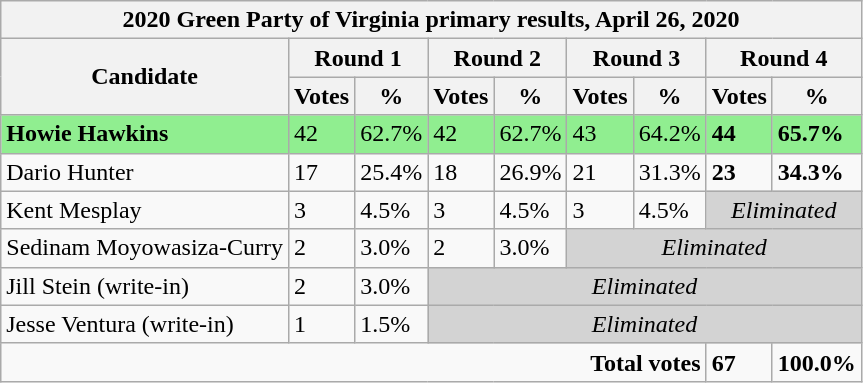<table class="wikitable">
<tr>
<th colspan="16">2020 Green Party of Virginia primary results, April 26, 2020</th>
</tr>
<tr>
<th colspan="1" rowspan="2">Candidate</th>
<th colspan="2">Round 1</th>
<th colspan="2">Round 2</th>
<th colspan="2">Round 3</th>
<th colspan="2">Round 4</th>
</tr>
<tr>
<th>Votes</th>
<th>%</th>
<th>Votes</th>
<th>%</th>
<th>Votes</th>
<th>%</th>
<th>Votes</th>
<th>%</th>
</tr>
<tr style="background:lightgreen;">
<td><strong>Howie Hawkins</strong></td>
<td>42</td>
<td>62.7%</td>
<td>42</td>
<td>62.7%</td>
<td>43</td>
<td>64.2%</td>
<td><strong>44</strong></td>
<td><strong>65.7%</strong></td>
</tr>
<tr>
<td>Dario Hunter</td>
<td>17</td>
<td>25.4%</td>
<td>18</td>
<td>26.9%</td>
<td>21</td>
<td>31.3%</td>
<td><strong>23</strong></td>
<td><strong>34.3%</strong></td>
</tr>
<tr>
<td>Kent Mesplay</td>
<td>3</td>
<td>4.5%</td>
<td>3</td>
<td>4.5%</td>
<td>3</td>
<td>4.5%</td>
<td colspan=2 bgcolor=lightgray align=center><em>Eliminated</em></td>
</tr>
<tr>
<td>Sedinam Moyowasiza-Curry</td>
<td>2</td>
<td>3.0%</td>
<td>2</td>
<td>3.0%</td>
<td colspan="4" bgcolor="lightgray" align="center"><em>Eliminated</em></td>
</tr>
<tr>
<td>Jill Stein (write-in)</td>
<td>2</td>
<td>3.0%</td>
<td colspan="8" bgcolor="lightgray" align="center"><em>Eliminated</em></td>
</tr>
<tr>
<td>Jesse Ventura (write-in)</td>
<td>1</td>
<td>1.5%</td>
<td colspan="7" bgcolor="lightgray" align="center"><em>Eliminated</em></td>
</tr>
<tr>
<td colspan="7" align="right"><strong>Total votes</strong></td>
<td><strong>67</strong></td>
<td><strong>100.0%</strong></td>
</tr>
</table>
